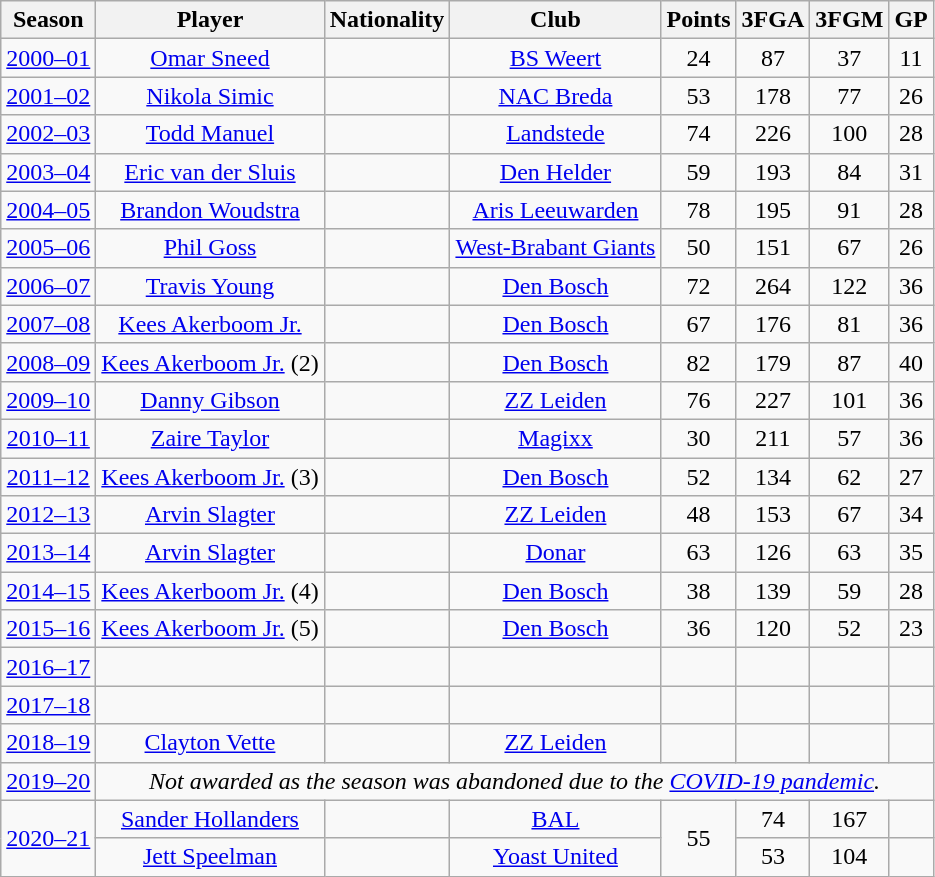<table class="wikitable" style="text-align:center;">
<tr>
<th>Season</th>
<th>Player</th>
<th>Nationality</th>
<th>Club</th>
<th>Points</th>
<th>3FGA</th>
<th>3FGM</th>
<th>GP</th>
</tr>
<tr>
<td><a href='#'>2000–01</a></td>
<td><a href='#'>Omar Sneed</a></td>
<td></td>
<td><a href='#'>BS Weert</a></td>
<td>24</td>
<td>87</td>
<td>37</td>
<td>11</td>
</tr>
<tr>
<td><a href='#'>2001–02</a></td>
<td><a href='#'>Nikola Simic</a></td>
<td></td>
<td><a href='#'>NAC Breda</a></td>
<td>53</td>
<td>178</td>
<td>77</td>
<td>26</td>
</tr>
<tr>
<td><a href='#'>2002–03</a></td>
<td><a href='#'>Todd Manuel</a></td>
<td></td>
<td><a href='#'>Landstede</a></td>
<td>74</td>
<td>226</td>
<td>100</td>
<td>28</td>
</tr>
<tr>
<td><a href='#'>2003–04</a></td>
<td><a href='#'>Eric van der Sluis</a></td>
<td></td>
<td><a href='#'>Den Helder</a></td>
<td>59</td>
<td>193</td>
<td>84</td>
<td>31</td>
</tr>
<tr>
<td><a href='#'>2004–05</a></td>
<td><a href='#'>Brandon Woudstra</a></td>
<td></td>
<td><a href='#'>Aris Leeuwarden</a></td>
<td>78</td>
<td>195</td>
<td>91</td>
<td>28</td>
</tr>
<tr>
<td><a href='#'>2005–06</a></td>
<td><a href='#'>Phil Goss</a></td>
<td></td>
<td><a href='#'>West-Brabant Giants</a></td>
<td>50</td>
<td>151</td>
<td>67</td>
<td>26</td>
</tr>
<tr>
<td><a href='#'>2006–07</a></td>
<td><a href='#'>Travis Young</a></td>
<td></td>
<td><a href='#'>Den Bosch</a></td>
<td>72</td>
<td>264</td>
<td>122</td>
<td>36</td>
</tr>
<tr>
<td><a href='#'>2007–08</a></td>
<td><a href='#'>Kees Akerboom Jr.</a></td>
<td></td>
<td><a href='#'>Den Bosch</a></td>
<td>67</td>
<td>176</td>
<td>81</td>
<td>36</td>
</tr>
<tr>
<td><a href='#'>2008–09</a></td>
<td><a href='#'>Kees Akerboom Jr.</a> (2)</td>
<td></td>
<td><a href='#'>Den Bosch</a></td>
<td>82</td>
<td>179</td>
<td>87</td>
<td>40</td>
</tr>
<tr>
<td><a href='#'>2009–10</a></td>
<td><a href='#'>Danny Gibson</a></td>
<td></td>
<td><a href='#'>ZZ Leiden</a></td>
<td>76</td>
<td>227</td>
<td>101</td>
<td>36</td>
</tr>
<tr>
<td><a href='#'>2010–11</a></td>
<td><a href='#'>Zaire Taylor</a></td>
<td></td>
<td><a href='#'>Magixx</a></td>
<td>30</td>
<td>211</td>
<td>57</td>
<td>36</td>
</tr>
<tr>
<td><a href='#'>2011–12</a></td>
<td><a href='#'>Kees Akerboom Jr.</a> (3)</td>
<td></td>
<td><a href='#'>Den Bosch</a></td>
<td>52</td>
<td>134</td>
<td>62</td>
<td>27</td>
</tr>
<tr>
<td><a href='#'>2012–13</a></td>
<td><a href='#'>Arvin Slagter</a></td>
<td></td>
<td><a href='#'>ZZ Leiden</a></td>
<td>48</td>
<td>153</td>
<td>67</td>
<td>34</td>
</tr>
<tr>
<td><a href='#'>2013–14</a></td>
<td><a href='#'>Arvin Slagter</a></td>
<td></td>
<td><a href='#'>Donar</a></td>
<td>63</td>
<td>126</td>
<td>63</td>
<td>35</td>
</tr>
<tr>
<td><a href='#'>2014–15</a></td>
<td><a href='#'>Kees Akerboom Jr.</a> (4)</td>
<td></td>
<td><a href='#'>Den Bosch</a></td>
<td>38</td>
<td>139</td>
<td>59</td>
<td>28</td>
</tr>
<tr>
<td><a href='#'>2015–16</a></td>
<td><a href='#'>Kees Akerboom Jr.</a> (5)</td>
<td></td>
<td><a href='#'>Den Bosch</a></td>
<td>36</td>
<td>120</td>
<td>52</td>
<td>23</td>
</tr>
<tr>
<td><a href='#'>2016–17</a></td>
<td></td>
<td></td>
<td></td>
<td></td>
<td></td>
<td></td>
<td></td>
</tr>
<tr>
<td><a href='#'>2017–18</a></td>
<td></td>
<td></td>
<td></td>
<td></td>
<td></td>
<td></td>
<td></td>
</tr>
<tr>
<td><a href='#'>2018–19</a></td>
<td><a href='#'>Clayton Vette</a></td>
<td></td>
<td><a href='#'>ZZ Leiden</a></td>
<td></td>
<td></td>
<td></td>
<td></td>
</tr>
<tr>
<td><a href='#'>2019–20</a></td>
<td colspan="7"><em>Not awarded as the season was abandoned due to the <a href='#'>COVID-19 pandemic</a>.</em></td>
</tr>
<tr>
<td rowspan="2"><a href='#'>2020–21</a></td>
<td><a href='#'>Sander Hollanders</a></td>
<td></td>
<td><a href='#'>BAL</a></td>
<td rowspan="2">55</td>
<td>74</td>
<td>167</td>
<td></td>
</tr>
<tr>
<td><a href='#'>Jett Speelman</a></td>
<td></td>
<td><a href='#'>Yoast United</a></td>
<td>53</td>
<td>104</td>
<td></td>
</tr>
</table>
